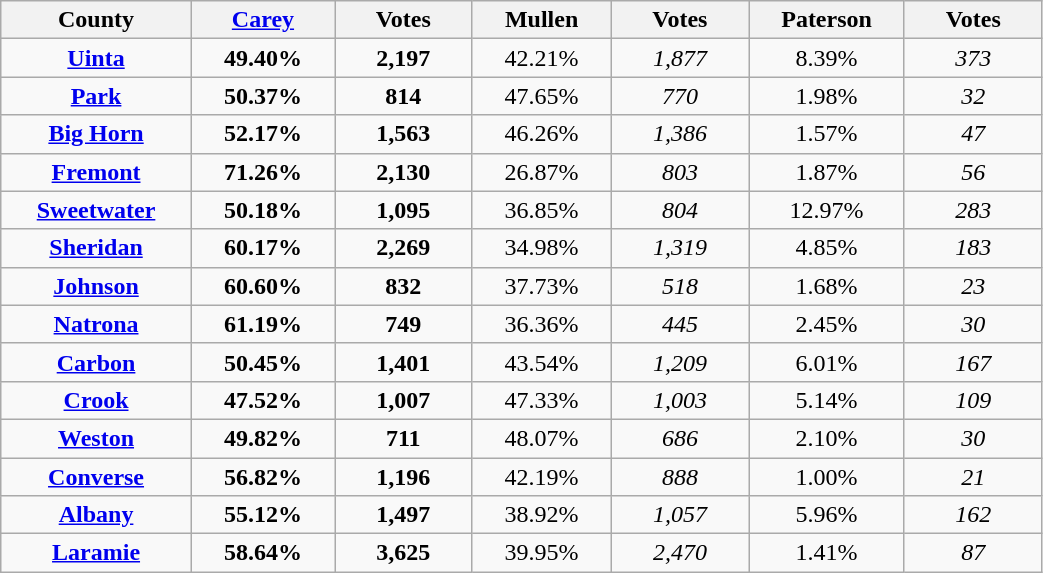<table width="55%" class="wikitable sortable">
<tr>
<th width="9%">County</th>
<th width="8%"><a href='#'>Carey</a></th>
<th width="8%">Votes</th>
<th width="8%">Mullen</th>
<th width="8%">Votes</th>
<th width="8%">Paterson</th>
<th width="8%">Votes</th>
</tr>
<tr>
<td align="center" ><strong><a href='#'>Uinta</a></strong></td>
<td align="center"><strong>49.40%</strong></td>
<td align="center"><strong>2,197</strong></td>
<td align="center">42.21%</td>
<td align="center"><em>1,877</em></td>
<td align="center">8.39%</td>
<td align="center"><em>373</em></td>
</tr>
<tr>
<td align="center" ><strong><a href='#'>Park</a></strong></td>
<td align="center"><strong>50.37%</strong></td>
<td align="center"><strong>814</strong></td>
<td align="center">47.65%</td>
<td align="center"><em>770</em></td>
<td align="center">1.98%</td>
<td align="center"><em>32</em></td>
</tr>
<tr>
<td align="center" ><strong><a href='#'>Big Horn</a></strong></td>
<td align="center"><strong>52.17%</strong></td>
<td align="center"><strong>1,563</strong></td>
<td align="center">46.26%</td>
<td align="center"><em>1,386</em></td>
<td align="center">1.57%</td>
<td align="center"><em>47</em></td>
</tr>
<tr>
<td align="center" ><strong><a href='#'>Fremont</a></strong></td>
<td align="center"><strong>71.26%</strong></td>
<td align="center"><strong>2,130</strong></td>
<td align="center">26.87%</td>
<td align="center"><em>803</em></td>
<td align="center">1.87%</td>
<td align="center"><em>56</em></td>
</tr>
<tr>
<td align="center" ><strong><a href='#'>Sweetwater</a></strong></td>
<td align="center"><strong>50.18%</strong></td>
<td align="center"><strong>1,095</strong></td>
<td align="center">36.85%</td>
<td align="center"><em>804</em></td>
<td align="center">12.97%</td>
<td align="center"><em>283</em></td>
</tr>
<tr>
<td align="center" ><strong><a href='#'>Sheridan</a></strong></td>
<td align="center"><strong>60.17%</strong></td>
<td align="center"><strong>2,269</strong></td>
<td align="center">34.98%</td>
<td align="center"><em>1,319</em></td>
<td align="center">4.85%</td>
<td align="center"><em>183</em></td>
</tr>
<tr>
<td align="center" ><strong><a href='#'>Johnson</a></strong></td>
<td align="center"><strong>60.60%</strong></td>
<td align="center"><strong>832</strong></td>
<td align="center">37.73%</td>
<td align="center"><em>518</em></td>
<td align="center">1.68%</td>
<td align="center"><em>23</em></td>
</tr>
<tr>
<td align="center" ><strong><a href='#'>Natrona</a></strong></td>
<td align="center"><strong>61.19%</strong></td>
<td align="center"><strong>749</strong></td>
<td align="center">36.36%</td>
<td align="center"><em>445</em></td>
<td align="center">2.45%</td>
<td align="center"><em>30</em></td>
</tr>
<tr>
<td align="center" ><strong><a href='#'>Carbon</a></strong></td>
<td align="center"><strong>50.45%</strong></td>
<td align="center"><strong>1,401</strong></td>
<td align="center">43.54%</td>
<td align="center"><em>1,209</em></td>
<td align="center">6.01%</td>
<td align="center"><em>167</em></td>
</tr>
<tr>
<td align="center" ><strong><a href='#'>Crook</a></strong></td>
<td align="center"><strong>47.52%</strong></td>
<td align="center"><strong>1,007</strong></td>
<td align="center">47.33%</td>
<td align="center"><em>1,003</em></td>
<td align="center">5.14%</td>
<td align="center"><em>109</em></td>
</tr>
<tr>
<td align="center" ><strong><a href='#'>Weston</a></strong></td>
<td align="center"><strong>49.82%</strong></td>
<td align="center"><strong>711</strong></td>
<td align="center">48.07%</td>
<td align="center"><em>686</em></td>
<td align="center">2.10%</td>
<td align="center"><em>30</em></td>
</tr>
<tr>
<td align="center" ><strong><a href='#'>Converse</a></strong></td>
<td align="center"><strong>56.82%</strong></td>
<td align="center"><strong>1,196</strong></td>
<td align="center">42.19%</td>
<td align="center"><em>888</em></td>
<td align="center">1.00%</td>
<td align="center"><em>21</em></td>
</tr>
<tr>
<td align="center" ><strong><a href='#'>Albany</a></strong></td>
<td align="center"><strong>55.12%</strong></td>
<td align="center"><strong>1,497</strong></td>
<td align="center">38.92%</td>
<td align="center"><em>1,057</em></td>
<td align="center">5.96%</td>
<td align="center"><em>162</em></td>
</tr>
<tr>
<td align="center" ><strong><a href='#'>Laramie</a></strong></td>
<td align="center"><strong>58.64%</strong></td>
<td align="center"><strong>3,625</strong></td>
<td align="center">39.95%</td>
<td align="center"><em>2,470</em></td>
<td align="center">1.41%</td>
<td align="center"><em>87</em></td>
</tr>
</table>
